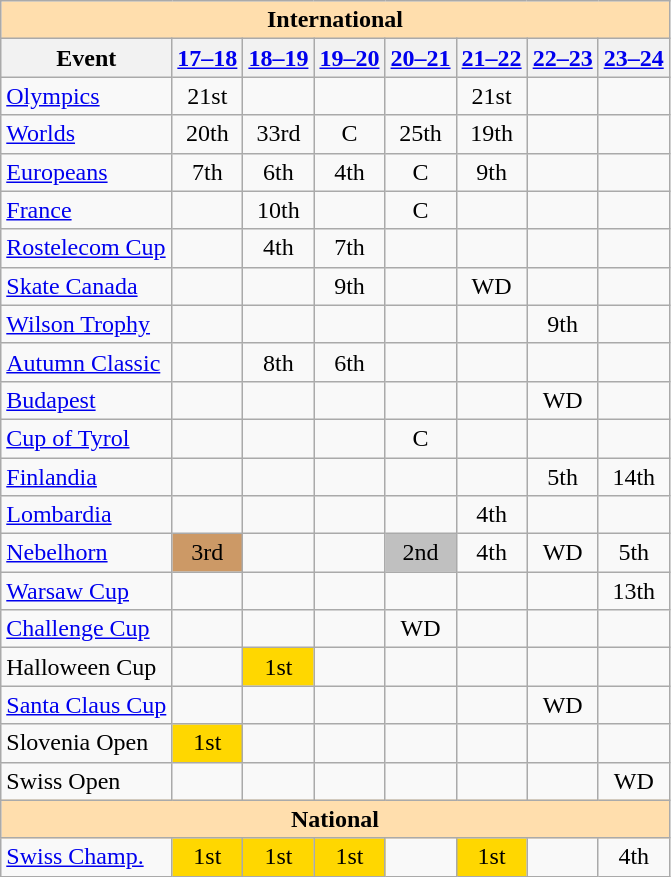<table class="wikitable" style="text-align:center">
<tr>
<th style="background-color: #ffdead; " colspan=8 align=center>International</th>
</tr>
<tr>
<th>Event</th>
<th><a href='#'>17–18</a></th>
<th><a href='#'>18–19</a></th>
<th><a href='#'>19–20</a></th>
<th><a href='#'>20–21</a></th>
<th><a href='#'>21–22</a></th>
<th><a href='#'>22–23</a></th>
<th><a href='#'>23–24</a></th>
</tr>
<tr>
<td align=left><a href='#'>Olympics</a></td>
<td>21st</td>
<td></td>
<td></td>
<td></td>
<td>21st</td>
<td></td>
<td></td>
</tr>
<tr>
<td align=left><a href='#'>Worlds</a></td>
<td>20th</td>
<td>33rd</td>
<td>C</td>
<td>25th</td>
<td>19th</td>
<td></td>
<td></td>
</tr>
<tr>
<td align=left><a href='#'>Europeans</a></td>
<td>7th</td>
<td>6th</td>
<td>4th</td>
<td>C</td>
<td>9th</td>
<td></td>
<td></td>
</tr>
<tr>
<td align=left> <a href='#'>France</a></td>
<td></td>
<td>10th</td>
<td></td>
<td>C</td>
<td></td>
<td></td>
<td></td>
</tr>
<tr>
<td align=left> <a href='#'>Rostelecom Cup</a></td>
<td></td>
<td>4th</td>
<td>7th</td>
<td></td>
<td></td>
<td></td>
<td></td>
</tr>
<tr>
<td align=left> <a href='#'>Skate Canada</a></td>
<td></td>
<td></td>
<td>9th</td>
<td></td>
<td>WD</td>
<td></td>
<td></td>
</tr>
<tr>
<td align=left> <a href='#'>Wilson Trophy</a></td>
<td></td>
<td></td>
<td></td>
<td></td>
<td></td>
<td>9th</td>
<td></td>
</tr>
<tr>
<td align=left> <a href='#'>Autumn Classic</a></td>
<td></td>
<td>8th</td>
<td>6th</td>
<td></td>
<td></td>
<td></td>
<td></td>
</tr>
<tr>
<td align=left> <a href='#'>Budapest</a></td>
<td></td>
<td></td>
<td></td>
<td></td>
<td></td>
<td>WD</td>
<td></td>
</tr>
<tr>
<td align=left> <a href='#'>Cup of Tyrol</a></td>
<td></td>
<td></td>
<td></td>
<td>C</td>
<td></td>
<td></td>
<td></td>
</tr>
<tr>
<td align=left> <a href='#'>Finlandia</a></td>
<td></td>
<td></td>
<td></td>
<td></td>
<td></td>
<td>5th</td>
<td>14th</td>
</tr>
<tr>
<td align=left> <a href='#'>Lombardia</a></td>
<td></td>
<td></td>
<td></td>
<td></td>
<td>4th</td>
<td></td>
<td></td>
</tr>
<tr>
<td align=left> <a href='#'>Nebelhorn</a></td>
<td bgcolor=cc9966>3rd</td>
<td></td>
<td></td>
<td bgcolor=silver>2nd</td>
<td>4th</td>
<td>WD</td>
<td>5th</td>
</tr>
<tr>
<td align=left> <a href='#'>Warsaw Cup</a></td>
<td></td>
<td></td>
<td></td>
<td></td>
<td></td>
<td></td>
<td>13th</td>
</tr>
<tr>
<td align=left><a href='#'>Challenge Cup</a></td>
<td></td>
<td></td>
<td></td>
<td>WD</td>
<td></td>
<td></td>
<td></td>
</tr>
<tr>
<td align=left>Halloween Cup</td>
<td></td>
<td bgcolor=gold>1st</td>
<td></td>
<td></td>
<td></td>
<td></td>
<td></td>
</tr>
<tr>
<td align=left><a href='#'>Santa Claus Cup</a></td>
<td></td>
<td></td>
<td></td>
<td></td>
<td></td>
<td>WD</td>
<td></td>
</tr>
<tr>
<td align=left>Slovenia Open</td>
<td bgcolor=gold>1st</td>
<td></td>
<td></td>
<td></td>
<td></td>
<td></td>
<td></td>
</tr>
<tr>
<td align=left>Swiss Open</td>
<td></td>
<td></td>
<td></td>
<td></td>
<td></td>
<td></td>
<td>WD</td>
</tr>
<tr>
<th style="background-color: #ffdead; " colspan=8 align=center>National</th>
</tr>
<tr>
<td align=left><a href='#'>Swiss Champ.</a></td>
<td bgcolor=gold>1st</td>
<td bgcolor=gold>1st</td>
<td bgcolor=gold>1st</td>
<td></td>
<td bgcolor=gold>1st</td>
<td></td>
<td>4th</td>
</tr>
</table>
